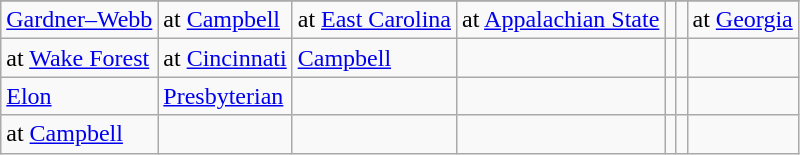<table class="wikitable">
<tr>
</tr>
<tr>
<td><a href='#'>Gardner–Webb</a></td>
<td>at <a href='#'>Campbell</a></td>
<td>at <a href='#'>East Carolina</a></td>
<td>at <a href='#'>Appalachian State</a></td>
<td></td>
<td></td>
<td>at <a href='#'>Georgia</a></td>
</tr>
<tr>
<td>at <a href='#'>Wake Forest</a></td>
<td>at <a href='#'>Cincinnati</a></td>
<td><a href='#'>Campbell</a></td>
<td></td>
<td></td>
<td></td>
<td></td>
</tr>
<tr>
<td><a href='#'>Elon</a></td>
<td><a href='#'>Presbyterian</a></td>
<td></td>
<td></td>
<td></td>
<td></td>
<td></td>
</tr>
<tr>
<td>at <a href='#'>Campbell</a></td>
<td></td>
<td></td>
<td></td>
<td></td>
<td></td>
<td></td>
</tr>
</table>
